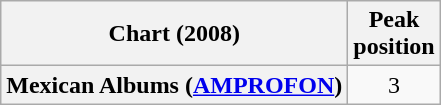<table class="wikitable plainrowheaders" style="text-align:center;">
<tr>
<th scope="col">Chart (2008)</th>
<th scope="col">Peak<br>position</th>
</tr>
<tr>
<th scope="row">Mexican Albums (<a href='#'>AMPROFON</a>)</th>
<td>3</td>
</tr>
</table>
